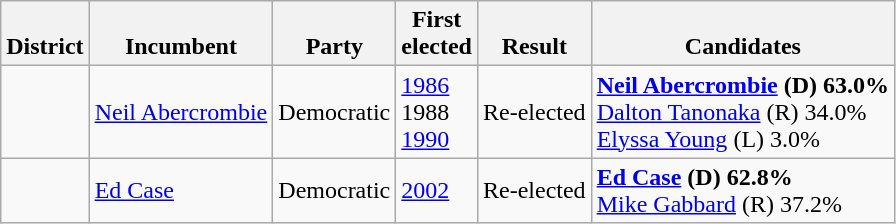<table class=wikitable>
<tr valign=bottom>
<th>District</th>
<th>Incumbent</th>
<th>Party</th>
<th>First<br>elected</th>
<th>Result</th>
<th>Candidates</th>
</tr>
<tr>
<td></td>
<td><a href='#'>Neil Abercrombie</a></td>
<td>Democratic</td>
<td><a href='#'>1986 </a><br>1988 <br><a href='#'>1990</a></td>
<td>Re-elected</td>
<td><strong><a href='#'>Neil Abercrombie</a> (D) 63.0%</strong><br><a href='#'>Dalton Tanonaka</a> (R) 34.0%<br><a href='#'>Elyssa Young</a> (L) 3.0%</td>
</tr>
<tr>
<td></td>
<td><a href='#'>Ed Case</a></td>
<td>Democratic</td>
<td><a href='#'>2002 </a></td>
<td>Re-elected</td>
<td><strong><a href='#'>Ed Case</a> (D) 62.8%</strong><br><a href='#'>Mike Gabbard</a> (R) 37.2%</td>
</tr>
</table>
